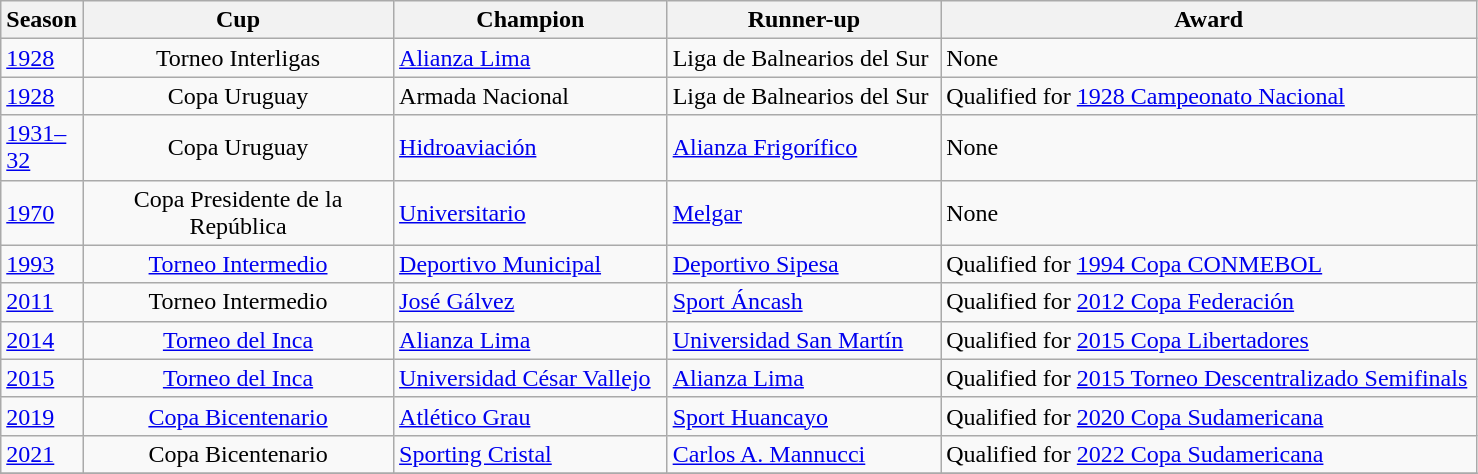<table class="wikitable sortable">
<tr>
<th width="15">Season</th>
<th width="200">Cup</th>
<th width="175">Champion</th>
<th width="175">Runner-up</th>
<th width="350">Award</th>
</tr>
<tr>
<td><a href='#'>1928</a></td>
<td align=center>Torneo Interligas</td>
<td><a href='#'>Alianza Lima</a></td>
<td>Liga de Balnearios del Sur</td>
<td>None</td>
</tr>
<tr>
<td><a href='#'>1928</a></td>
<td align=center>Copa Uruguay</td>
<td>Armada Nacional</td>
<td>Liga de Balnearios del Sur</td>
<td>Qualified for <a href='#'>1928 Campeonato Nacional</a></td>
</tr>
<tr>
<td><a href='#'>1931–32</a></td>
<td align=center>Copa Uruguay</td>
<td><a href='#'>Hidroaviación</a></td>
<td><a href='#'>Alianza Frigorífico</a></td>
<td>None</td>
</tr>
<tr>
<td><a href='#'>1970</a></td>
<td align=center>Copa Presidente de la República</td>
<td><a href='#'>Universitario</a></td>
<td><a href='#'>Melgar</a></td>
<td>None</td>
</tr>
<tr>
<td><a href='#'>1993</a></td>
<td align=center><a href='#'>Torneo Intermedio</a></td>
<td><a href='#'>Deportivo Municipal</a></td>
<td><a href='#'>Deportivo Sipesa</a></td>
<td>Qualified for <a href='#'>1994 Copa CONMEBOL</a></td>
</tr>
<tr>
<td><a href='#'>2011</a></td>
<td align=center>Torneo Intermedio</td>
<td><a href='#'>José Gálvez</a></td>
<td><a href='#'>Sport Áncash</a></td>
<td>Qualified for <a href='#'>2012 Copa Federación</a></td>
</tr>
<tr>
<td><a href='#'>2014</a></td>
<td align=center><a href='#'>Torneo del Inca</a></td>
<td><a href='#'>Alianza Lima</a></td>
<td><a href='#'>Universidad San Martín</a></td>
<td>Qualified for <a href='#'>2015 Copa Libertadores</a></td>
</tr>
<tr>
<td><a href='#'>2015</a></td>
<td align=center><a href='#'>Torneo del Inca</a></td>
<td><a href='#'>Universidad César Vallejo</a></td>
<td><a href='#'>Alianza Lima</a></td>
<td>Qualified for <a href='#'>2015 Torneo Descentralizado Semifinals</a></td>
</tr>
<tr>
<td><a href='#'>2019</a></td>
<td align=center><a href='#'>Copa Bicentenario</a></td>
<td><a href='#'>Atlético Grau</a></td>
<td><a href='#'>Sport Huancayo</a></td>
<td>Qualified for <a href='#'>2020 Copa Sudamericana</a></td>
</tr>
<tr>
<td><a href='#'>2021</a></td>
<td align=center>Copa Bicentenario</td>
<td><a href='#'>Sporting Cristal</a></td>
<td><a href='#'>Carlos A. Mannucci</a></td>
<td>Qualified for <a href='#'>2022 Copa Sudamericana</a></td>
</tr>
<tr>
</tr>
</table>
